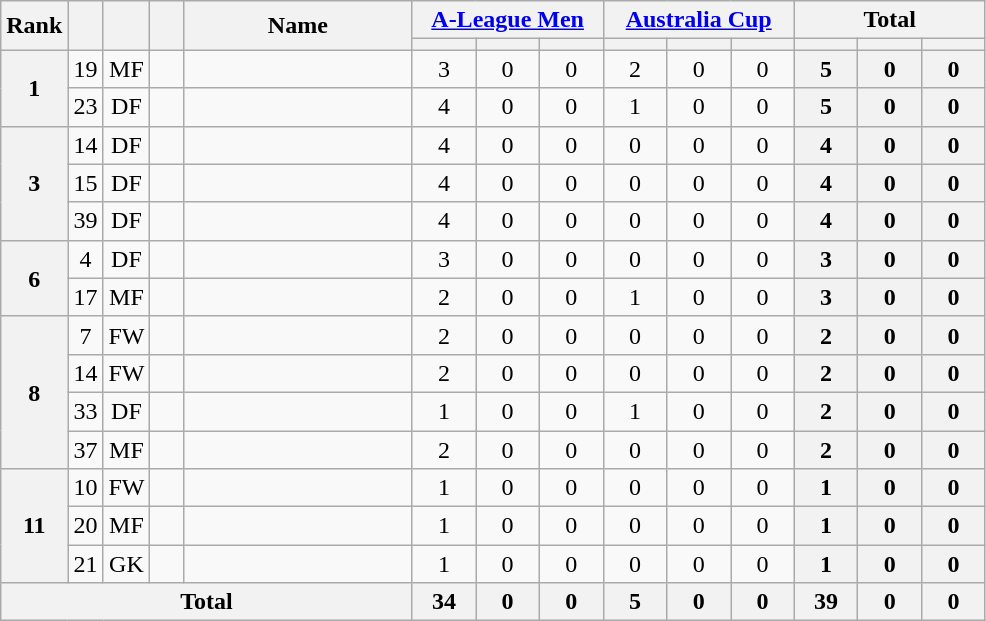<table class="wikitable sortable" style="text-align:center;">
<tr>
<th rowspan="2" width="15">Rank</th>
<th rowspan="2" width="15"></th>
<th rowspan="2" width="15"></th>
<th rowspan="2" width="15"></th>
<th rowspan="2" width="145">Name</th>
<th colspan="3" width="120"><a href='#'>A-League Men</a></th>
<th colspan="3" width="120"><a href='#'>Australia Cup</a></th>
<th colspan="3" width="120">Total</th>
</tr>
<tr>
<th style="width:30px"></th>
<th style="width:30px"></th>
<th style="width:30px"></th>
<th style="width:30px"></th>
<th style="width:30px"></th>
<th style="width:30px"></th>
<th style="width:30px"></th>
<th style="width:30px"></th>
<th style="width:30px"></th>
</tr>
<tr>
<th rowspan="2">1</th>
<td>19</td>
<td>MF</td>
<td></td>
<td align="left"><br></td>
<td>3</td>
<td>0</td>
<td>0<br></td>
<td>2</td>
<td>0</td>
<td>0<br></td>
<th>5</th>
<th>0</th>
<th>0</th>
</tr>
<tr>
<td>23</td>
<td>DF</td>
<td></td>
<td align="left"><br></td>
<td>4</td>
<td>0</td>
<td>0<br></td>
<td>1</td>
<td>0</td>
<td>0<br></td>
<th>5</th>
<th>0</th>
<th>0</th>
</tr>
<tr>
<th rowspan="3">3</th>
<td>14</td>
<td>DF</td>
<td></td>
<td align="left"><br></td>
<td>4</td>
<td>0</td>
<td>0<br></td>
<td>0</td>
<td>0</td>
<td>0<br></td>
<th>4</th>
<th>0</th>
<th>0</th>
</tr>
<tr>
<td>15</td>
<td>DF</td>
<td></td>
<td align="left"><br></td>
<td>4</td>
<td>0</td>
<td>0<br></td>
<td>0</td>
<td>0</td>
<td>0<br></td>
<th>4</th>
<th>0</th>
<th>0</th>
</tr>
<tr>
<td>39</td>
<td>DF</td>
<td></td>
<td align="left"><br></td>
<td>4</td>
<td>0</td>
<td>0<br></td>
<td>0</td>
<td>0</td>
<td>0<br></td>
<th>4</th>
<th>0</th>
<th>0</th>
</tr>
<tr>
<th rowspan="2">6</th>
<td>4</td>
<td>DF</td>
<td></td>
<td align="left"><br></td>
<td>3</td>
<td>0</td>
<td>0<br></td>
<td>0</td>
<td>0</td>
<td>0<br></td>
<th>3</th>
<th>0</th>
<th>0</th>
</tr>
<tr>
<td>17</td>
<td>MF</td>
<td></td>
<td align="left"><br></td>
<td>2</td>
<td>0</td>
<td>0<br></td>
<td>1</td>
<td>0</td>
<td>0<br></td>
<th>3</th>
<th>0</th>
<th>0</th>
</tr>
<tr>
<th rowspan="4">8</th>
<td>7</td>
<td>FW</td>
<td></td>
<td align="left"><br></td>
<td>2</td>
<td>0</td>
<td>0<br></td>
<td>0</td>
<td>0</td>
<td>0<br></td>
<th>2</th>
<th>0</th>
<th>0</th>
</tr>
<tr>
<td>14</td>
<td>FW</td>
<td></td>
<td align="left"><br></td>
<td>2</td>
<td>0</td>
<td>0<br></td>
<td>0</td>
<td>0</td>
<td>0<br></td>
<th>2</th>
<th>0</th>
<th>0</th>
</tr>
<tr>
<td>33</td>
<td>DF</td>
<td></td>
<td align="left"><br></td>
<td>1</td>
<td>0</td>
<td>0<br></td>
<td>1</td>
<td>0</td>
<td>0<br></td>
<th>2</th>
<th>0</th>
<th>0</th>
</tr>
<tr>
<td>37</td>
<td>MF</td>
<td></td>
<td align="left"><br></td>
<td>2</td>
<td>0</td>
<td>0<br></td>
<td>0</td>
<td>0</td>
<td>0<br></td>
<th>2</th>
<th>0</th>
<th>0</th>
</tr>
<tr>
<th rowspan="3">11</th>
<td>10</td>
<td>FW</td>
<td></td>
<td align="left"><br></td>
<td>1</td>
<td>0</td>
<td>0<br></td>
<td>0</td>
<td>0</td>
<td>0<br></td>
<th>1</th>
<th>0</th>
<th>0</th>
</tr>
<tr>
<td>20</td>
<td>MF</td>
<td></td>
<td align="left"><br></td>
<td>1</td>
<td>0</td>
<td>0<br></td>
<td>0</td>
<td>0</td>
<td>0<br></td>
<th>1</th>
<th>0</th>
<th>0</th>
</tr>
<tr>
<td>21</td>
<td>GK</td>
<td></td>
<td align="left"><br></td>
<td>1</td>
<td>0</td>
<td>0<br></td>
<td>0</td>
<td>0</td>
<td>0<br></td>
<th>1</th>
<th>0</th>
<th>0</th>
</tr>
<tr>
<th colspan="5">Total<br></th>
<th>34</th>
<th>0</th>
<th>0<br></th>
<th>5</th>
<th>0</th>
<th>0<br></th>
<th>39</th>
<th>0</th>
<th>0</th>
</tr>
</table>
